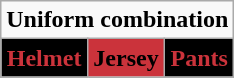<table class="wikitable"  style="display: inline-table;">
<tr>
<td align="center" Colspan="3"><strong>Uniform combination</strong></td>
</tr>
<tr align="center">
<td style="background:#000000; color:#cb333b"><strong>Helmet</strong></td>
<td style="background:#cb333b; color:#000000"><strong>Jersey</strong></td>
<td style="background:#000000; color:#cb333b"><strong>Pants</strong></td>
</tr>
</table>
